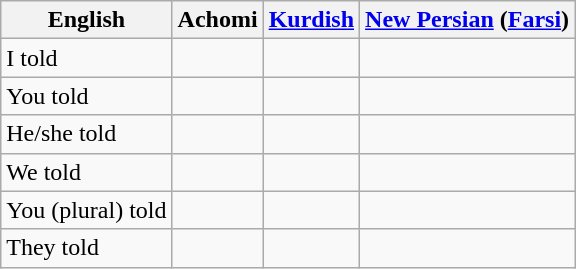<table class="wikitable">
<tr>
<th>English</th>
<th>Achomi</th>
<th><a href='#'>Kurdish</a></th>
<th><a href='#'>New Persian</a> (<a href='#'>Farsi</a>)</th>
</tr>
<tr>
<td>I told</td>
<td></td>
<td></td>
<td></td>
</tr>
<tr>
<td>You told</td>
<td></td>
<td></td>
<td><br></td>
</tr>
<tr>
<td>He/she told</td>
<td></td>
<td></td>
<td></td>
</tr>
<tr>
<td>We told</td>
<td></td>
<td></td>
<td></td>
</tr>
<tr>
<td>You (plural) told</td>
<td></td>
<td></td>
<td><br></td>
</tr>
<tr>
<td>They told</td>
<td></td>
<td></td>
<td><br></td>
</tr>
</table>
